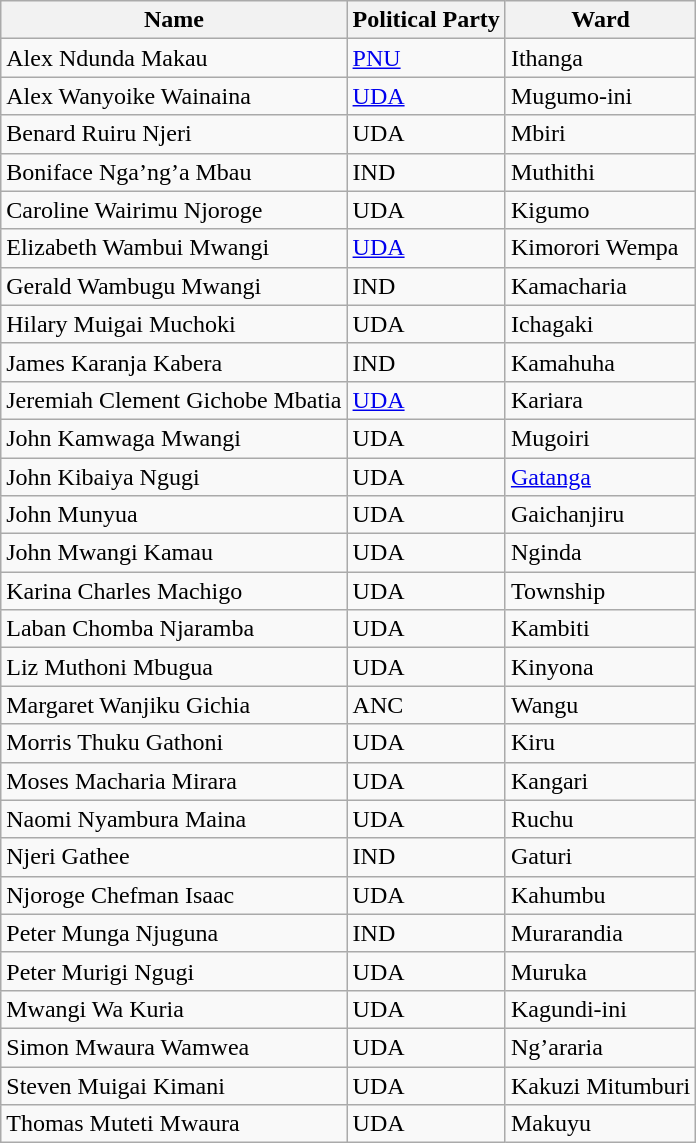<table class="wikitable">
<tr>
<th>Name</th>
<th>Political Party</th>
<th>Ward</th>
</tr>
<tr>
<td>Alex Ndunda Makau</td>
<td><a href='#'>PNU</a></td>
<td>Ithanga</td>
</tr>
<tr>
<td>Alex Wanyoike Wainaina</td>
<td><a href='#'>UDA</a></td>
<td>Mugumo-ini</td>
</tr>
<tr>
<td>Benard Ruiru Njeri</td>
<td>UDA</td>
<td>Mbiri</td>
</tr>
<tr>
<td>Boniface Nga’ng’a Mbau</td>
<td>IND</td>
<td>Muthithi</td>
</tr>
<tr>
<td>Caroline Wairimu Njoroge</td>
<td>UDA</td>
<td>Kigumo</td>
</tr>
<tr>
<td>Elizabeth Wambui Mwangi</td>
<td><a href='#'>UDA</a></td>
<td>Kimorori Wempa</td>
</tr>
<tr>
<td>Gerald Wambugu Mwangi</td>
<td>IND</td>
<td>Kamacharia</td>
</tr>
<tr>
<td>Hilary Muigai Muchoki</td>
<td>UDA</td>
<td>Ichagaki</td>
</tr>
<tr>
<td>James Karanja Kabera</td>
<td>IND</td>
<td>Kamahuha</td>
</tr>
<tr>
<td>Jeremiah Clement Gichobe Mbatia</td>
<td><a href='#'>UDA</a></td>
<td>Kariara</td>
</tr>
<tr>
<td>John Kamwaga Mwangi</td>
<td>UDA</td>
<td>Mugoiri</td>
</tr>
<tr>
<td>John Kibaiya Ngugi</td>
<td>UDA</td>
<td><a href='#'>Gatanga</a></td>
</tr>
<tr>
<td>John Munyua</td>
<td>UDA</td>
<td>Gaichanjiru</td>
</tr>
<tr>
<td>John Mwangi Kamau</td>
<td>UDA</td>
<td>Nginda</td>
</tr>
<tr>
<td>Karina Charles Machigo</td>
<td>UDA</td>
<td>Township</td>
</tr>
<tr>
<td>Laban Chomba Njaramba</td>
<td>UDA</td>
<td>Kambiti</td>
</tr>
<tr>
<td>Liz Muthoni Mbugua</td>
<td>UDA</td>
<td>Kinyona</td>
</tr>
<tr>
<td>Margaret Wanjiku Gichia</td>
<td>ANC</td>
<td>Wangu</td>
</tr>
<tr>
<td>Morris Thuku Gathoni</td>
<td>UDA</td>
<td>Kiru</td>
</tr>
<tr>
<td>Moses Macharia Mirara</td>
<td>UDA</td>
<td>Kangari</td>
</tr>
<tr>
<td>Naomi Nyambura Maina</td>
<td>UDA</td>
<td>Ruchu</td>
</tr>
<tr>
<td>Njeri Gathee</td>
<td>IND</td>
<td>Gaturi</td>
</tr>
<tr>
<td>Njoroge Chefman Isaac</td>
<td>UDA</td>
<td>Kahumbu</td>
</tr>
<tr>
<td>Peter Munga Njuguna</td>
<td>IND</td>
<td>Murarandia</td>
</tr>
<tr>
<td>Peter Murigi Ngugi</td>
<td>UDA</td>
<td>Muruka</td>
</tr>
<tr>
<td>Mwangi Wa Kuria</td>
<td>UDA</td>
<td>Kagundi-ini</td>
</tr>
<tr>
<td>Simon Mwaura Wamwea</td>
<td>UDA</td>
<td>Ng’araria</td>
</tr>
<tr>
<td>Steven Muigai Kimani</td>
<td>UDA</td>
<td>Kakuzi Mitumburi</td>
</tr>
<tr>
<td>Thomas Muteti Mwaura</td>
<td>UDA</td>
<td>Makuyu</td>
</tr>
</table>
